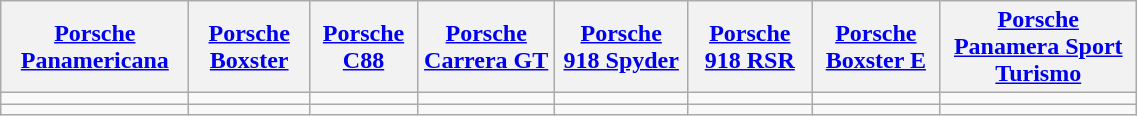<table class="wikitable" width=60%>
<tr>
<th><a href='#'>Porsche Panamericana</a></th>
<th><a href='#'>Porsche Boxster</a></th>
<th><a href='#'>Porsche C88</a></th>
<th><a href='#'>Porsche Carrera GT</a></th>
<th><a href='#'>Porsche 918 Spyder</a></th>
<th><a href='#'>Porsche 918 RSR</a></th>
<th><a href='#'>Porsche Boxster E</a></th>
<th><a href='#'>Porsche Panamera Sport Turismo</a></th>
</tr>
<tr>
<td></td>
<td></td>
<td></td>
<td></td>
<td></td>
<td></td>
<td></td>
<td></td>
</tr>
<tr>
<td></td>
<td></td>
<td></td>
<td></td>
<td></td>
<td></td>
<td></td>
<td></td>
</tr>
</table>
